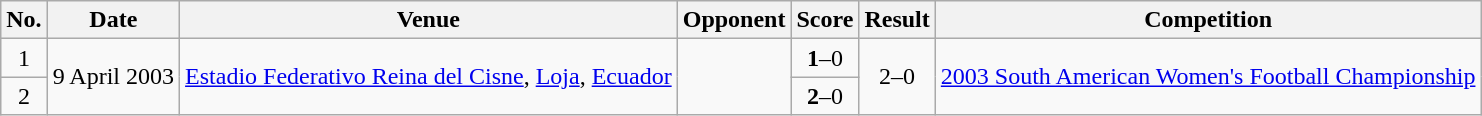<table class="wikitable">
<tr>
<th>No.</th>
<th>Date</th>
<th>Venue</th>
<th>Opponent</th>
<th>Score</th>
<th>Result</th>
<th>Competition</th>
</tr>
<tr>
<td style="text-align:center;">1</td>
<td rowspan=2>9 April 2003</td>
<td rowspan=2><a href='#'>Estadio Federativo Reina del Cisne</a>, <a href='#'>Loja</a>, <a href='#'>Ecuador</a></td>
<td rowspan=2></td>
<td style="text-align:center;"><strong>1</strong>–0</td>
<td rowspan=2 style="text-align:center;">2–0</td>
<td rowspan=2><a href='#'>2003 South American Women's Football Championship</a></td>
</tr>
<tr style="text-align:center;">
<td>2</td>
<td><strong>2</strong>–0</td>
</tr>
</table>
